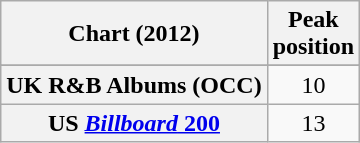<table class="wikitable plainrowheaders sortable" style="text-align:center;">
<tr>
<th>Chart (2012)</th>
<th>Peak<br>position</th>
</tr>
<tr>
</tr>
<tr>
</tr>
<tr>
<th scope="row">UK R&B Albums (OCC)</th>
<td align="center">10</td>
</tr>
<tr>
<th scope="row">US <a href='#'><em>Billboard</em> 200</a></th>
<td style="text-align:center;">13</td>
</tr>
</table>
